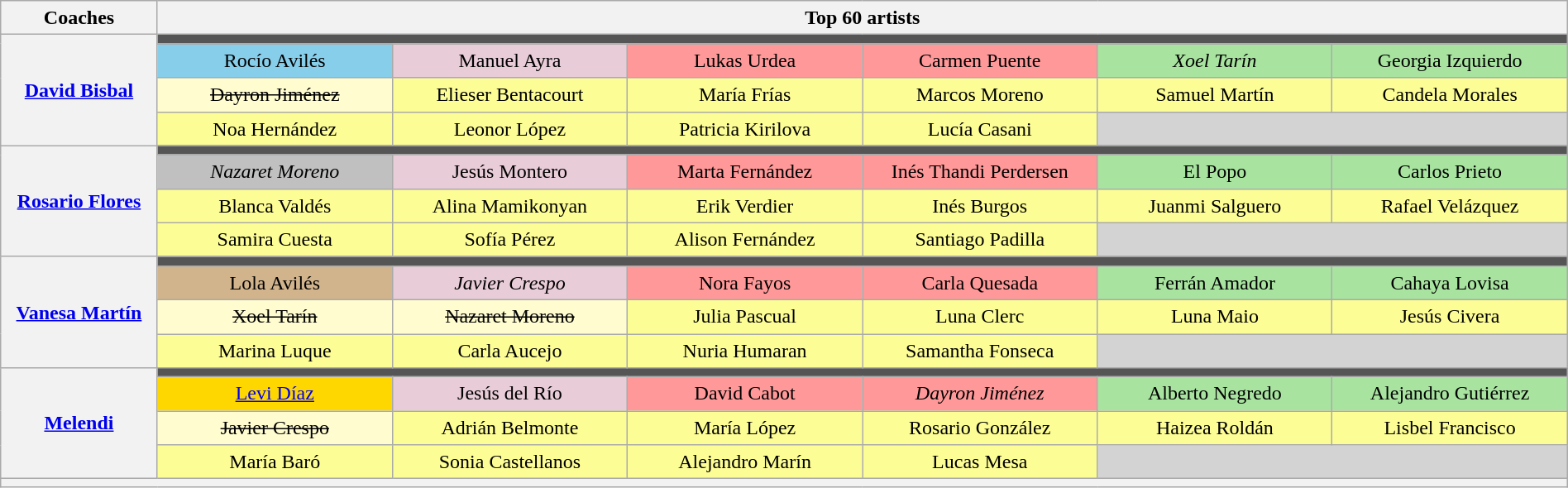<table class="wikitable" style="text-align:center; line-height:20px; width:100%">
<tr>
<th scope="col" width="10%">Coaches</th>
<th colspan="6" scope="col" width="90%">Top 60 artists</th>
</tr>
<tr>
<th rowspan="4"><a href='#'>David Bisbal</a></th>
<td colspan="6" style="background:#555555"></td>
</tr>
<tr>
<td style="width:15%; background:skyblue">Rocío Avilés</td>
<td style="width:15%; background:#E8CCD7">Manuel Ayra</td>
<td style="width:15%; background:#FF9999">Lukas Urdea</td>
<td style="width:15%; background:#FF9999">Carmen Puente</td>
<td style="width:15%; background:#A8E4A0"><em>Xoel Tarín</em></td>
<td style="width:15%; background:#A8E4A0">Georgia Izquierdo</td>
</tr>
<tr>
<td style="background:#FFFDD0"><s>Dayron Jiménez</s></td>
<td style="background:#FDFD96">Elieser Bentacourt</td>
<td style="background:#FDFD96">María Frías</td>
<td style="background:#FDFD96">Marcos Moreno</td>
<td style="background:#FDFD96">Samuel Martín</td>
<td style="background:#FDFD96">Candela Morales</td>
</tr>
<tr>
<td style="background:#FDFD96">Noa Hernández</td>
<td style="background:#FDFD96">Leonor López</td>
<td style="background:#FDFD96">Patricia Kirilova</td>
<td style="background:#FDFD96">Lucía Casani</td>
<td style="background:lightgrey" colspan="2"></td>
</tr>
<tr>
<th rowspan="4"><a href='#'>Rosario Flores</a></th>
<td colspan="6" style="background:#555555"></td>
</tr>
<tr>
<td style="background:silver"><em>Nazaret Moreno</em></td>
<td style="background:#E8CCD7">Jesús Montero</td>
<td style="background:#FF9999">Marta Fernández</td>
<td style="background:#FF9999">Inés Thandi Perdersen</td>
<td style="background:#A8E4A0">El Popo</td>
<td style="background:#A8E4A0">Carlos Prieto</td>
</tr>
<tr>
<td style="background:#FDFD96">Blanca Valdés</td>
<td style="background:#FDFD96">Alina Mamikonyan</td>
<td style="background:#FDFD96">Erik Verdier</td>
<td style="background:#FDFD96">Inés Burgos</td>
<td style="background:#FDFD96">Juanmi Salguero</td>
<td style="background:#FDFD96">Rafael Velázquez</td>
</tr>
<tr>
<td style="background:#FDFD96">Samira Cuesta</td>
<td style="background:#FDFD96">Sofía Pérez</td>
<td style="background:#FDFD96">Alison Fernández</td>
<td style="background:#FDFD96">Santiago Padilla</td>
<td style="background:lightgrey" colspan="2"></td>
</tr>
<tr>
<th rowspan="4"><a href='#'>Vanesa Martín</a></th>
<td colspan="6" style="background:#555555"></td>
</tr>
<tr>
<td style="background:tan">Lola Avilés</td>
<td style="background:#E8CCD7"><em>Javier Crespo</em></td>
<td style="background:#FF9999">Nora Fayos</td>
<td style="background:#FF9999">Carla Quesada</td>
<td style="background:#A8E4A0">Ferrán Amador</td>
<td style="background:#A8E4A0">Cahaya Lovisa</td>
</tr>
<tr>
<td style="background:#FFFDD0"><s>Xoel Tarín</s></td>
<td style="background:#FFFDD0"><s>Nazaret Moreno</s></td>
<td style="background:#FDFD96">Julia Pascual</td>
<td style="background:#FDFD96">Luna Clerc</td>
<td style="background:#FDFD96">Luna Maio</td>
<td style="background:#FDFD96">Jesús Civera</td>
</tr>
<tr>
<td style="background:#FDFD96">Marina Luque</td>
<td style="background:#FDFD96">Carla Aucejo</td>
<td style="background:#FDFD96">Nuria Humaran</td>
<td style="background:#FDFD96">Samantha Fonseca</td>
<td style="background:lightgrey" colspan="2"></td>
</tr>
<tr>
<th rowspan="4"><a href='#'>Melendi</a></th>
<td colspan="6" style="background:#555555"></td>
</tr>
<tr>
<td style="background:gold"><a href='#'>Levi Díaz</a></td>
<td style="background:#E8CCD7">Jesús del Río</td>
<td style="background:#FF9999">David Cabot</td>
<td style="background:#FF9999"><em>Dayron Jiménez</em></td>
<td style="background:#A8E4A0">Alberto Negredo</td>
<td style="background:#A8E4A0">Alejandro Gutiérrez</td>
</tr>
<tr>
<td style="background:#FFFDD0"><s>Javier Crespo</s></td>
<td style="background:#FDFD96">Adrián Belmonte</td>
<td style="background:#FDFD96">María López</td>
<td style="background:#FDFD96">Rosario González</td>
<td style="background:#FDFD96">Haizea Roldán</td>
<td style="background:#FDFD96">Lisbel Francisco</td>
</tr>
<tr>
<td style="background:#FDFD96">María Baró</td>
<td style="background:#FDFD96">Sonia Castellanos</td>
<td style="background:#FDFD96">Alejandro Marín</td>
<td style="background:#FDFD96">Lucas Mesa</td>
<td style="background:lightgrey" colspan="2"></td>
</tr>
<tr>
<th colspan="7" style="font-size:90%; line-height:16px"></th>
</tr>
</table>
